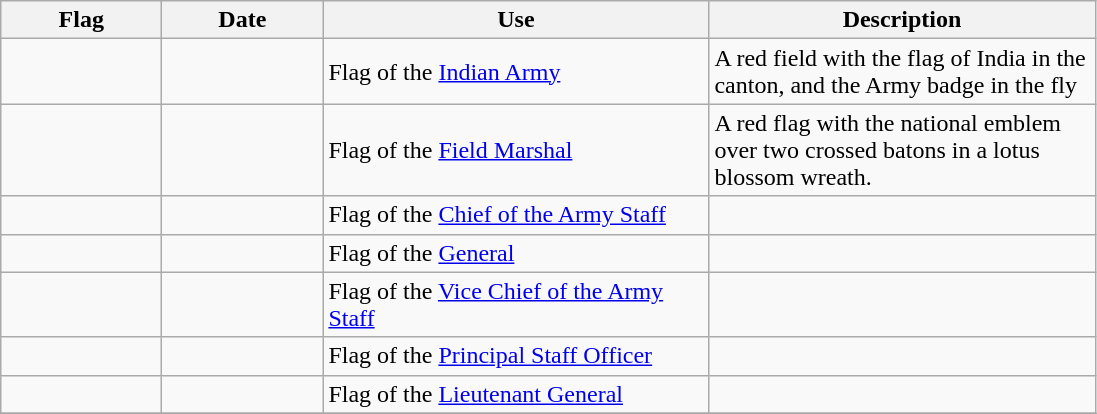<table class="wikitable">
<tr>
<th style="width:100px;">Flag</th>
<th style="width:100px;">Date</th>
<th style="width:250px;">Use</th>
<th style="width:250px;">Description</th>
</tr>
<tr>
<td></td>
<td></td>
<td>Flag of the <a href='#'>Indian Army</a></td>
<td>A red field with the flag of India in the canton, and the Army badge in the fly</td>
</tr>
<tr>
<td></td>
<td></td>
<td>Flag of the <a href='#'>Field Marshal</a></td>
<td>A red flag with the national emblem over two crossed batons in a lotus blossom wreath.</td>
</tr>
<tr>
<td></td>
<td></td>
<td>Flag of the <a href='#'>Chief of the Army Staff</a></td>
<td></td>
</tr>
<tr>
<td></td>
<td></td>
<td>Flag of the <a href='#'>General</a></td>
<td></td>
</tr>
<tr>
<td></td>
<td></td>
<td>Flag of the <a href='#'>Vice Chief of the Army Staff</a></td>
<td></td>
</tr>
<tr>
<td></td>
<td></td>
<td>Flag of the <a href='#'>Principal Staff Officer</a></td>
<td></td>
</tr>
<tr>
<td></td>
<td></td>
<td>Flag of the <a href='#'>Lieutenant General</a></td>
<td></td>
</tr>
<tr>
</tr>
</table>
